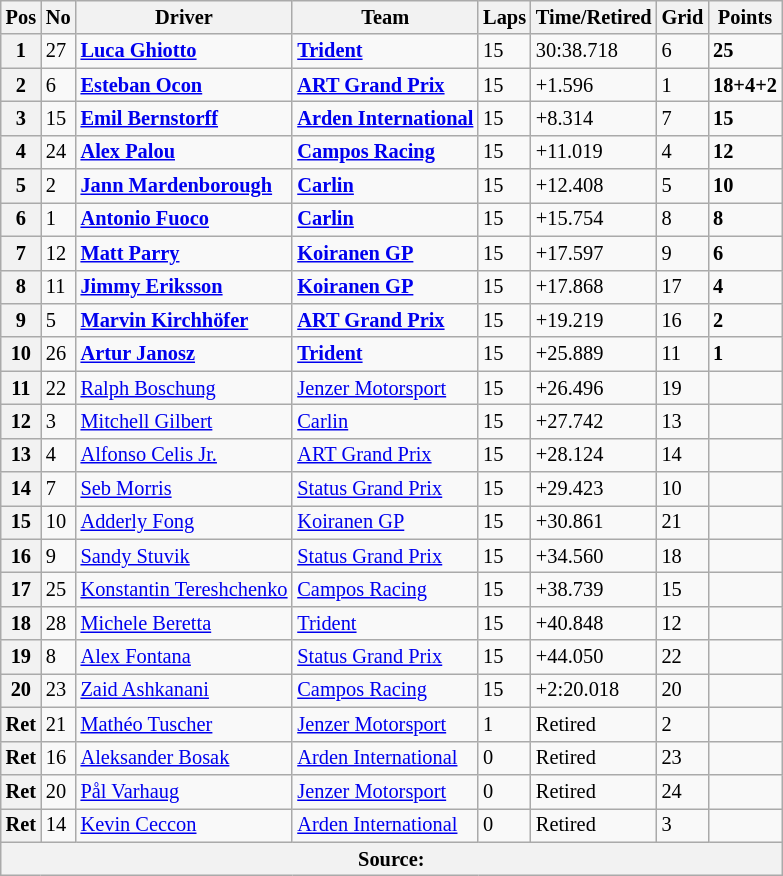<table class="wikitable" style="font-size:85%">
<tr>
<th>Pos</th>
<th>No</th>
<th>Driver</th>
<th>Team</th>
<th>Laps</th>
<th>Time/Retired</th>
<th>Grid</th>
<th>Points</th>
</tr>
<tr>
<th>1</th>
<td>27</td>
<td> <strong><a href='#'>Luca Ghiotto</a></strong></td>
<td><strong><a href='#'>Trident</a></strong></td>
<td>15</td>
<td>30:38.718</td>
<td>6</td>
<td><strong>25</strong></td>
</tr>
<tr>
<th>2</th>
<td>6</td>
<td> <strong><a href='#'>Esteban Ocon</a></strong></td>
<td><strong><a href='#'>ART Grand Prix</a></strong></td>
<td>15</td>
<td>+1.596</td>
<td>1</td>
<td><strong>18+4+2</strong></td>
</tr>
<tr>
<th>3</th>
<td>15</td>
<td> <strong><a href='#'>Emil Bernstorff</a></strong></td>
<td><strong><a href='#'>Arden International</a></strong></td>
<td>15</td>
<td>+8.314</td>
<td>7</td>
<td><strong>15</strong></td>
</tr>
<tr>
<th>4</th>
<td>24</td>
<td> <strong><a href='#'>Alex Palou</a></strong></td>
<td><strong><a href='#'>Campos Racing</a></strong></td>
<td>15</td>
<td>+11.019</td>
<td>4</td>
<td><strong>12</strong></td>
</tr>
<tr>
<th>5</th>
<td>2</td>
<td> <strong><a href='#'>Jann Mardenborough</a></strong></td>
<td><strong><a href='#'>Carlin</a></strong></td>
<td>15</td>
<td>+12.408</td>
<td>5</td>
<td><strong>10</strong></td>
</tr>
<tr>
<th>6</th>
<td>1</td>
<td> <strong><a href='#'>Antonio Fuoco</a></strong></td>
<td><strong><a href='#'>Carlin</a></strong></td>
<td>15</td>
<td>+15.754</td>
<td>8</td>
<td><strong>8</strong></td>
</tr>
<tr>
<th>7</th>
<td>12</td>
<td> <strong><a href='#'>Matt Parry</a></strong></td>
<td><strong><a href='#'>Koiranen GP</a></strong></td>
<td>15</td>
<td>+17.597</td>
<td>9</td>
<td><strong>6</strong></td>
</tr>
<tr>
<th>8</th>
<td>11</td>
<td> <strong><a href='#'>Jimmy Eriksson</a></strong></td>
<td><strong><a href='#'>Koiranen GP</a></strong></td>
<td>15</td>
<td>+17.868</td>
<td>17</td>
<td><strong>4</strong></td>
</tr>
<tr>
<th>9</th>
<td>5</td>
<td> <strong><a href='#'>Marvin Kirchhöfer</a></strong></td>
<td><strong><a href='#'>ART Grand Prix</a></strong></td>
<td>15</td>
<td>+19.219</td>
<td>16</td>
<td><strong>2</strong></td>
</tr>
<tr>
<th>10</th>
<td>26</td>
<td> <strong><a href='#'>Artur Janosz</a></strong></td>
<td><strong><a href='#'>Trident</a></strong></td>
<td>15</td>
<td>+25.889</td>
<td>11</td>
<td><strong>1</strong></td>
</tr>
<tr>
<th>11</th>
<td>22</td>
<td> <a href='#'>Ralph Boschung</a></td>
<td><a href='#'>Jenzer Motorsport</a></td>
<td>15</td>
<td>+26.496</td>
<td>19</td>
<td></td>
</tr>
<tr>
<th>12</th>
<td>3</td>
<td> <a href='#'>Mitchell Gilbert</a></td>
<td><a href='#'>Carlin</a></td>
<td>15</td>
<td>+27.742</td>
<td>13</td>
<td></td>
</tr>
<tr>
<th>13</th>
<td>4</td>
<td> <a href='#'>Alfonso Celis Jr.</a></td>
<td><a href='#'>ART Grand Prix</a></td>
<td>15</td>
<td>+28.124</td>
<td>14</td>
<td></td>
</tr>
<tr>
<th>14</th>
<td>7</td>
<td> <a href='#'>Seb Morris</a></td>
<td><a href='#'>Status Grand Prix</a></td>
<td>15</td>
<td>+29.423</td>
<td>10</td>
<td></td>
</tr>
<tr>
<th>15</th>
<td>10</td>
<td> <a href='#'>Adderly Fong</a></td>
<td><a href='#'>Koiranen GP</a></td>
<td>15</td>
<td>+30.861</td>
<td>21</td>
<td></td>
</tr>
<tr>
<th>16</th>
<td>9</td>
<td> <a href='#'>Sandy Stuvik</a></td>
<td><a href='#'>Status Grand Prix</a></td>
<td>15</td>
<td>+34.560</td>
<td>18</td>
<td></td>
</tr>
<tr>
<th>17</th>
<td>25</td>
<td> <a href='#'>Konstantin Tereshchenko</a></td>
<td><a href='#'>Campos Racing</a></td>
<td>15</td>
<td>+38.739</td>
<td>15</td>
<td></td>
</tr>
<tr>
<th>18</th>
<td>28</td>
<td> <a href='#'>Michele Beretta</a></td>
<td><a href='#'>Trident</a></td>
<td>15</td>
<td>+40.848</td>
<td>12</td>
<td></td>
</tr>
<tr>
<th>19</th>
<td>8</td>
<td> <a href='#'>Alex Fontana</a></td>
<td><a href='#'>Status Grand Prix</a></td>
<td>15</td>
<td>+44.050</td>
<td>22</td>
<td></td>
</tr>
<tr>
<th>20</th>
<td>23</td>
<td> <a href='#'>Zaid Ashkanani</a></td>
<td><a href='#'>Campos Racing</a></td>
<td>15</td>
<td>+2:20.018</td>
<td>20</td>
<td></td>
</tr>
<tr>
<th>Ret</th>
<td>21</td>
<td> <a href='#'>Mathéo Tuscher</a></td>
<td><a href='#'>Jenzer Motorsport</a></td>
<td>1</td>
<td>Retired</td>
<td>2</td>
<td></td>
</tr>
<tr>
<th>Ret</th>
<td>16</td>
<td> <a href='#'>Aleksander Bosak</a></td>
<td><a href='#'>Arden International</a></td>
<td>0</td>
<td>Retired</td>
<td>23</td>
<td></td>
</tr>
<tr>
<th>Ret</th>
<td>20</td>
<td> <a href='#'>Pål Varhaug</a></td>
<td><a href='#'>Jenzer Motorsport</a></td>
<td>0</td>
<td>Retired</td>
<td>24</td>
<td></td>
</tr>
<tr>
<th>Ret</th>
<td>14</td>
<td> <a href='#'>Kevin Ceccon</a></td>
<td><a href='#'>Arden International</a></td>
<td>0</td>
<td>Retired</td>
<td>3</td>
<td></td>
</tr>
<tr>
<th colspan="8">Source:</th>
</tr>
</table>
